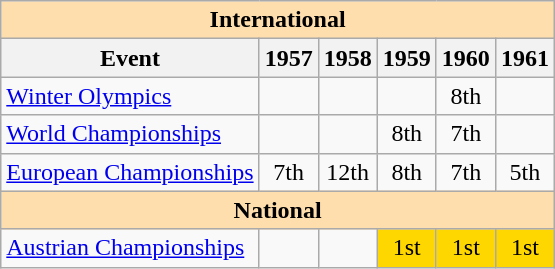<table class="wikitable" style="text-align:center">
<tr>
<th style="background-color: #ffdead; " colspan=6 align=center>International</th>
</tr>
<tr>
<th>Event</th>
<th>1957</th>
<th>1958</th>
<th>1959</th>
<th>1960</th>
<th>1961</th>
</tr>
<tr>
<td align=left><a href='#'>Winter Olympics</a></td>
<td></td>
<td></td>
<td></td>
<td>8th</td>
<td></td>
</tr>
<tr>
<td align=left><a href='#'>World Championships</a></td>
<td></td>
<td></td>
<td>8th</td>
<td>7th</td>
<td></td>
</tr>
<tr>
<td align=left><a href='#'>European Championships</a></td>
<td>7th</td>
<td>12th</td>
<td>8th</td>
<td>7th</td>
<td>5th</td>
</tr>
<tr>
<th style="background-color: #ffdead; " colspan=6 align=center>National</th>
</tr>
<tr>
<td align=left><a href='#'>Austrian Championships</a></td>
<td></td>
<td></td>
<td bgcolor=gold>1st</td>
<td bgcolor=gold>1st</td>
<td bgcolor=gold>1st</td>
</tr>
</table>
